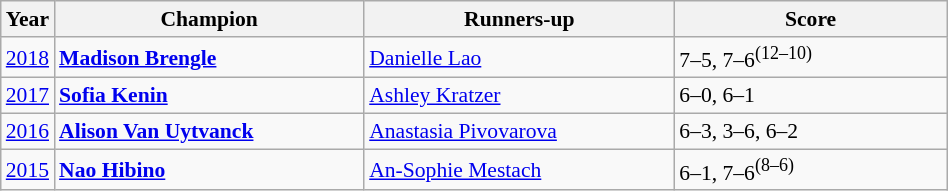<table class="wikitable" style="font-size:90%">
<tr>
<th>Year</th>
<th width="200">Champion</th>
<th width="200">Runners-up</th>
<th width="175">Score</th>
</tr>
<tr>
<td><a href='#'>2018</a></td>
<td> <strong><a href='#'>Madison Brengle</a></strong></td>
<td> <a href='#'>Danielle Lao</a></td>
<td>7–5, 7–6<sup>(12–10)</sup></td>
</tr>
<tr>
<td><a href='#'>2017</a></td>
<td> <strong><a href='#'>Sofia Kenin</a></strong></td>
<td> <a href='#'>Ashley Kratzer</a></td>
<td>6–0, 6–1</td>
</tr>
<tr>
<td><a href='#'>2016</a></td>
<td> <strong><a href='#'>Alison Van Uytvanck</a></strong></td>
<td> <a href='#'>Anastasia Pivovarova</a></td>
<td>6–3, 3–6, 6–2</td>
</tr>
<tr>
<td><a href='#'>2015</a></td>
<td> <strong><a href='#'>Nao Hibino</a></strong></td>
<td> <a href='#'>An-Sophie Mestach</a></td>
<td>6–1, 7–6<sup>(8–6)</sup></td>
</tr>
</table>
